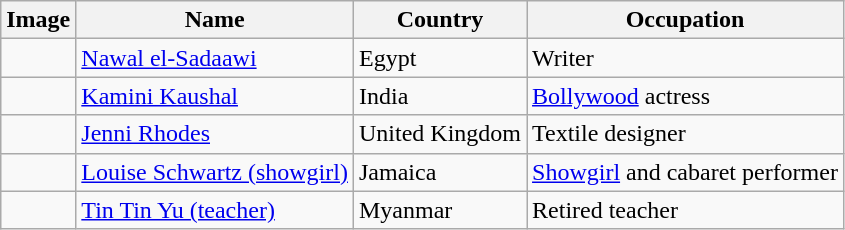<table class="wikitable sortable">
<tr>
<th>Image</th>
<th>Name</th>
<th>Country</th>
<th>Occupation</th>
</tr>
<tr>
<td></td>
<td><a href='#'>Nawal el-Sadaawi</a></td>
<td>Egypt</td>
<td>Writer</td>
</tr>
<tr>
<td></td>
<td><a href='#'>Kamini Kaushal</a></td>
<td>India</td>
<td><a href='#'>Bollywood</a> actress</td>
</tr>
<tr>
<td></td>
<td><a href='#'>Jenni Rhodes</a></td>
<td>United Kingdom</td>
<td>Textile designer</td>
</tr>
<tr>
<td></td>
<td><a href='#'>Louise Schwartz (showgirl)</a></td>
<td>Jamaica</td>
<td><a href='#'>Showgirl</a> and cabaret performer</td>
</tr>
<tr>
<td></td>
<td><a href='#'>Tin Tin Yu (teacher)</a></td>
<td>Myanmar</td>
<td>Retired teacher</td>
</tr>
</table>
